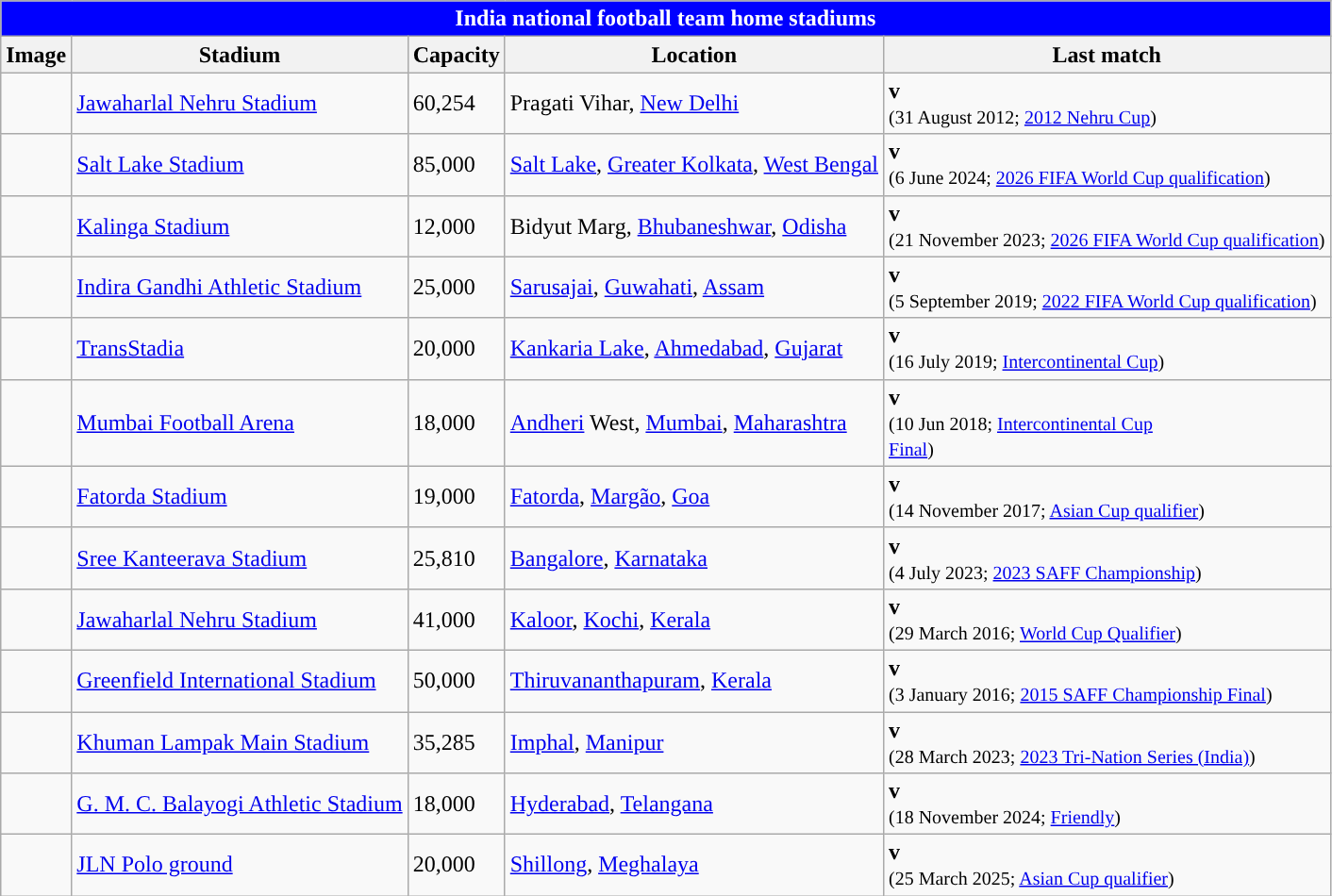<table class="wikitable" style="text-align:center;font-size:100%;">
<tr>
<th colspan=5 style="background: #0000FF; color: #FFFFFF;">India national football team home stadiums</th>
</tr>
<tr>
<th>Image</th>
<th>Stadium</th>
<th>Capacity</th>
<th>Location</th>
<th>Last match</th>
</tr>
<tr>
<td></td>
<td style="text-align:left"><a href='#'>Jawaharlal Nehru Stadium</a></td>
<td style="text-align:left">60,254</td>
<td style="text-align:left">Pragati Vihar, <a href='#'>New Delhi</a></td>
<td style="text-align:left"><strong>v</strong>  <br><small>(31 August 2012; <a href='#'>2012 Nehru Cup</a>)</small></td>
</tr>
<tr>
<td></td>
<td style="text-align:left"><a href='#'>Salt Lake Stadium</a></td>
<td style="text-align:left">85,000</td>
<td style="text-align:left"><a href='#'>Salt Lake</a>, <a href='#'>Greater Kolkata</a>, <a href='#'>West Bengal</a></td>
<td style="text-align:left"><strong>v</strong>  <br><small>(6 June 2024; <a href='#'>2026 FIFA World Cup qualification</a>)</small></td>
</tr>
<tr>
<td></td>
<td style="text-align:left"><a href='#'>Kalinga Stadium</a></td>
<td style="text-align:left">12,000</td>
<td style="text-align:left">Bidyut Marg, <a href='#'>Bhubaneshwar</a>, <a href='#'>Odisha</a></td>
<td style="text-align:left"><strong>v</strong>  <br><small>(21 November 2023; <a href='#'>2026 FIFA World Cup qualification</a>)</small></td>
</tr>
<tr>
<td></td>
<td style="text-align:left"><a href='#'>Indira Gandhi Athletic Stadium</a></td>
<td style="text-align:left">25,000</td>
<td style="text-align:left"><a href='#'>Sarusajai</a>, <a href='#'>Guwahati</a>, <a href='#'>Assam</a></td>
<td style="text-align:left"><strong>v</strong>  <br><small>(5 September 2019; <a href='#'>2022 FIFA World Cup qualification</a>)</small></td>
</tr>
<tr>
<td></td>
<td style="text-align:left"><a href='#'>TransStadia</a></td>
<td style="text-align:left">20,000</td>
<td style="text-align:left"><a href='#'>Kankaria Lake</a>, <a href='#'>Ahmedabad</a>, <a href='#'>Gujarat</a></td>
<td style="text-align:left"><strong>v</strong>  <br><small>(16 July 2019; <a href='#'>Intercontinental Cup</a>)</small></td>
</tr>
<tr>
<td></td>
<td style="text-align:left"><a href='#'>Mumbai Football Arena</a></td>
<td style="text-align:left">18,000</td>
<td style="text-align:left"><a href='#'>Andheri</a> West, <a href='#'>Mumbai</a>, <a href='#'>Maharashtra</a></td>
<td style="text-align:left"><strong>v</strong>  <br><small>(10 Jun 2018; <a href='#'>Intercontinental Cup <br> Final</a>)</small></td>
</tr>
<tr>
<td></td>
<td style="text-align:left"><a href='#'>Fatorda Stadium</a></td>
<td style="text-align:left">19,000</td>
<td style="text-align:left"><a href='#'>Fatorda</a>, <a href='#'>Margão</a>, <a href='#'>Goa</a></td>
<td style="text-align:left"><strong>v</strong>  <br><small>(14 November 2017; <a href='#'>Asian Cup qualifier</a>)</small></td>
</tr>
<tr>
<td></td>
<td style="text-align:left"><a href='#'>Sree Kanteerava Stadium</a></td>
<td style="text-align:left">25,810</td>
<td style="text-align:left"><a href='#'>Bangalore</a>, <a href='#'>Karnataka</a></td>
<td style="text-align:left"><strong>v</strong>  <br><small>(4 July 2023; <a href='#'>2023 SAFF Championship</a>)</small></td>
</tr>
<tr>
<td></td>
<td style="text-align:left"><a href='#'>Jawaharlal Nehru Stadium</a></td>
<td style="text-align:left">41,000</td>
<td style="text-align:left"><a href='#'>Kaloor</a>, <a href='#'>Kochi</a>, <a href='#'>Kerala</a></td>
<td style="text-align:left"><strong>v</strong>  <br><small>(29 March 2016; <a href='#'>World Cup Qualifier</a>)</small></td>
</tr>
<tr>
<td></td>
<td style="text-align:left"><a href='#'>Greenfield International Stadium</a></td>
<td style="text-align:left">50,000</td>
<td style="text-align:left"><a href='#'>Thiruvananthapuram</a>, <a href='#'>Kerala</a></td>
<td style="text-align:left"><strong>v</strong>  <br><small>(3 January 2016; <a href='#'>2015 SAFF Championship Final</a>)</small></td>
</tr>
<tr>
<td></td>
<td style="text-align:left"><a href='#'>Khuman Lampak Main Stadium</a></td>
<td style="text-align:left">35,285</td>
<td style="text-align:left"><a href='#'>Imphal</a>, <a href='#'>Manipur</a></td>
<td style="text-align:left"><strong>v</strong>  <br><small>(28 March 2023; <a href='#'>2023 Tri-Nation Series (India)</a>)</small></td>
</tr>
<tr>
<td></td>
<td style="text-align:left"><a href='#'>G. M. C. Balayogi Athletic Stadium</a></td>
<td style="text-align:left">18,000</td>
<td style="text-align:left"><a href='#'>Hyderabad</a>, <a href='#'>Telangana</a></td>
<td style="text-align:left"><strong>v</strong>  <br><small>(18 November 2024; <a href='#'>Friendly</a>)</small></td>
</tr>
<tr>
<td></td>
<td style="text-align:left"><a href='#'>JLN Polo ground</a></td>
<td style="text-align:left">20,000</td>
<td style="text-align:left"><a href='#'>Shillong</a>, <a href='#'>Meghalaya</a></td>
<td style="text-align:left"><strong>v</strong>  <br><small>(25 March 2025; <a href='#'>Asian Cup qualifier</a>)</small></td>
</tr>
</table>
